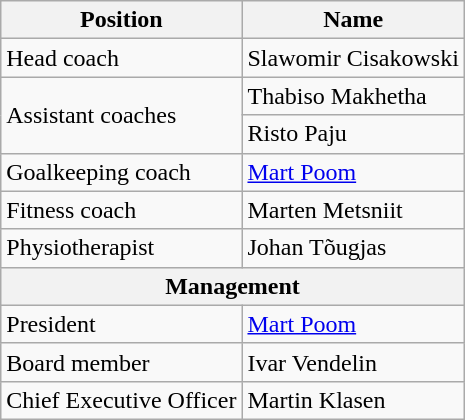<table class="wikitable" style="text-align:left;">
<tr>
<th>Position</th>
<th>Name</th>
</tr>
<tr>
<td>Head coach</td>
<td> Slawomir Cisakowski</td>
</tr>
<tr>
<td rowspan=2>Assistant coaches</td>
<td> Thabiso Makhetha</td>
</tr>
<tr>
<td> Risto Paju</td>
</tr>
<tr>
<td>Goalkeeping coach</td>
<td> <a href='#'>Mart Poom</a></td>
</tr>
<tr>
<td>Fitness coach</td>
<td> Marten Metsniit</td>
</tr>
<tr>
<td>Physiotherapist</td>
<td> Johan Tõugjas</td>
</tr>
<tr>
<th colspan=2><strong>Management</strong></th>
</tr>
<tr>
<td>President</td>
<td> <a href='#'>Mart Poom</a></td>
</tr>
<tr>
<td>Board member</td>
<td> Ivar Vendelin</td>
</tr>
<tr>
<td>Chief Executive Officer</td>
<td> Martin Klasen</td>
</tr>
</table>
